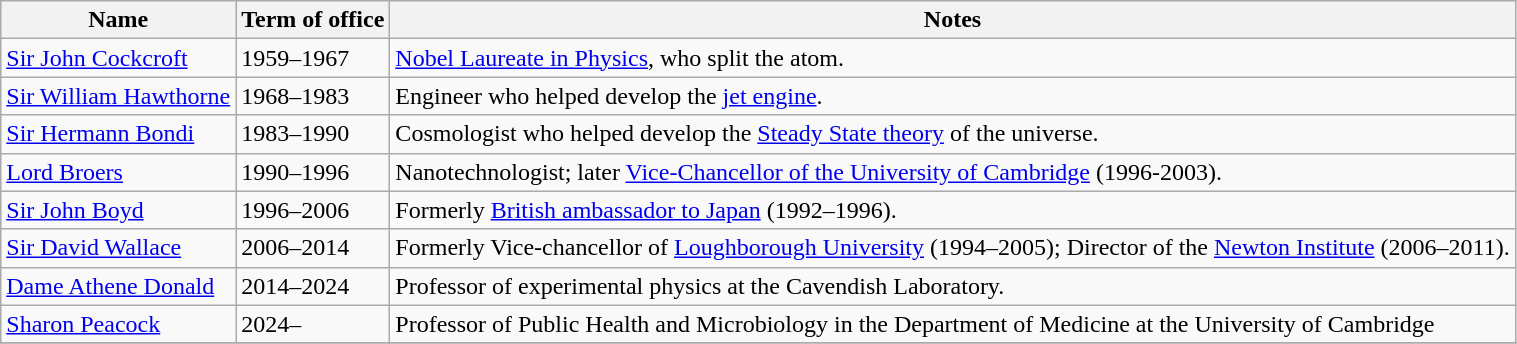<table class="wikitable">
<tr>
<th>Name</th>
<th>Term of office</th>
<th>Notes</th>
</tr>
<tr>
<td><a href='#'>Sir John Cockcroft</a></td>
<td>1959–1967</td>
<td><a href='#'>Nobel Laureate in Physics</a>, who split the atom.</td>
</tr>
<tr>
<td><a href='#'>Sir William Hawthorne</a></td>
<td>1968–1983</td>
<td>Engineer who helped develop the <a href='#'>jet engine</a>.</td>
</tr>
<tr>
<td><a href='#'>Sir Hermann Bondi</a></td>
<td>1983–1990</td>
<td>Cosmologist who helped develop the <a href='#'>Steady State theory</a> of the universe.</td>
</tr>
<tr>
<td><a href='#'>Lord Broers</a></td>
<td>1990–1996</td>
<td>Nanotechnologist; later <a href='#'>Vice-Chancellor of the University of Cambridge</a> (1996-2003).</td>
</tr>
<tr>
<td><a href='#'>Sir John Boyd</a></td>
<td>1996–2006</td>
<td>Formerly <a href='#'>British ambassador to Japan</a> (1992–1996).</td>
</tr>
<tr>
<td><a href='#'>Sir David Wallace</a></td>
<td>2006–2014</td>
<td>Formerly Vice-chancellor of <a href='#'>Loughborough University</a> (1994–2005); Director of the <a href='#'>Newton Institute</a> (2006–2011).</td>
</tr>
<tr>
<td><a href='#'>Dame Athene Donald</a></td>
<td>2014–2024</td>
<td>Professor of experimental physics at the Cavendish Laboratory.</td>
</tr>
<tr>
<td><a href='#'>Sharon Peacock</a></td>
<td>2024–</td>
<td>Professor of Public Health and Microbiology in the Department of Medicine at the University of Cambridge</td>
</tr>
<tr>
</tr>
</table>
